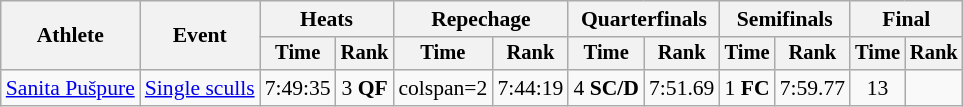<table class="wikitable" style="font-size:90%;">
<tr>
<th rowspan="2">Athlete</th>
<th rowspan="2">Event</th>
<th colspan="2">Heats</th>
<th colspan="2">Repechage</th>
<th colspan=2>Quarterfinals</th>
<th colspan="2">Semifinals</th>
<th colspan="2">Final</th>
</tr>
<tr style="font-size:95%">
<th>Time</th>
<th>Rank</th>
<th>Time</th>
<th>Rank</th>
<th>Time</th>
<th>Rank</th>
<th>Time</th>
<th>Rank</th>
<th>Time</th>
<th>Rank</th>
</tr>
<tr align=center>
<td align=left><a href='#'>Sanita Pušpure</a></td>
<td align=left><a href='#'>Single sculls</a></td>
<td>7:49:35</td>
<td>3 <strong>QF</strong></td>
<td>colspan=2 </td>
<td>7:44:19</td>
<td>4 <strong>SC/D</strong></td>
<td>7:51.69</td>
<td>1 <strong>FC</strong></td>
<td>7:59.77</td>
<td>13</td>
</tr>
</table>
